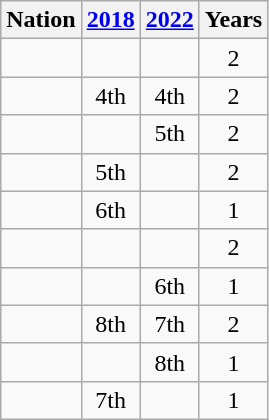<table class="wikitable sortable" style="text-align:center">
<tr>
<th>Nation</th>
<th><a href='#'>2018</a></th>
<th><a href='#'>2022</a></th>
<th>Years</th>
</tr>
<tr>
<td align=left></td>
<td></td>
<td></td>
<td>2</td>
</tr>
<tr>
<td align=left></td>
<td>4th</td>
<td>4th</td>
<td>2</td>
</tr>
<tr>
<td align=left></td>
<td></td>
<td>5th</td>
<td>2</td>
</tr>
<tr>
<td align=left></td>
<td>5th</td>
<td></td>
<td>2</td>
</tr>
<tr>
<td align=left></td>
<td>6th</td>
<td></td>
<td>1</td>
</tr>
<tr>
<td align=left></td>
<td></td>
<td></td>
<td>2</td>
</tr>
<tr>
<td align=left></td>
<td></td>
<td>6th</td>
<td>1</td>
</tr>
<tr>
<td align=left></td>
<td>8th</td>
<td>7th</td>
<td>2</td>
</tr>
<tr>
<td align=left></td>
<td></td>
<td>8th</td>
<td>1</td>
</tr>
<tr>
<td align=left></td>
<td>7th</td>
<td></td>
<td>1</td>
</tr>
</table>
